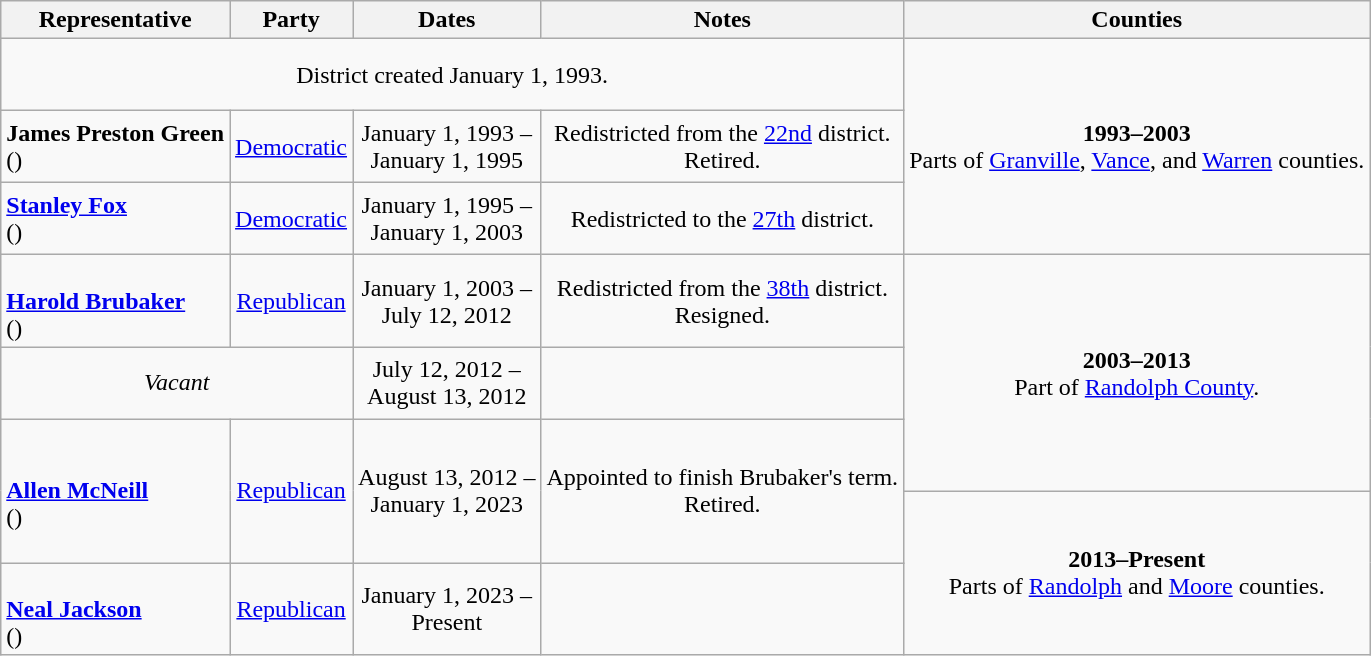<table class=wikitable style="text-align:center">
<tr>
<th>Representative</th>
<th>Party</th>
<th>Dates</th>
<th>Notes</th>
<th>Counties</th>
</tr>
<tr style="height:3em">
<td colspan=4>District created January 1, 1993.</td>
<td rowspan=3><strong>1993–2003</strong> <br> Parts of <a href='#'>Granville</a>, <a href='#'>Vance</a>, and <a href='#'>Warren</a> counties.</td>
</tr>
<tr style="height:3em">
<td align=left><strong>James Preston Green</strong><br>()</td>
<td><a href='#'>Democratic</a></td>
<td nowrap>January 1, 1993 – <br> January 1, 1995</td>
<td>Redistricted from the <a href='#'>22nd</a> district. <br> Retired.</td>
</tr>
<tr style="height:3em">
<td align=left><strong><a href='#'>Stanley Fox</a></strong><br>()</td>
<td><a href='#'>Democratic</a></td>
<td nowrap>January 1, 1995 – <br> January 1, 2003</td>
<td>Redistricted to the <a href='#'>27th</a> district.</td>
</tr>
<tr style="height:3em">
<td align=left><br><strong><a href='#'>Harold Brubaker</a></strong><br>()</td>
<td><a href='#'>Republican</a></td>
<td nowrap>January 1, 2003 – <br> July 12, 2012</td>
<td>Redistricted from the <a href='#'>38th</a> district. <br> Resigned.</td>
<td rowspan=3><strong>2003–2013</strong> <br> Part of <a href='#'>Randolph County</a>.</td>
</tr>
<tr style="height:3em">
<td colspan=2><em>Vacant</em></td>
<td nowrap>July 12, 2012 – <br> August 13, 2012</td>
<td></td>
</tr>
<tr style="height:3em">
<td rowspan=2 align=left><br><strong><a href='#'>Allen McNeill</a></strong><br>()</td>
<td rowspan=2 ><a href='#'>Republican</a></td>
<td rowspan=2 nowrap>August 13, 2012 – <br> January 1, 2023</td>
<td rowspan=2>Appointed to finish Brubaker's term. <br> Retired.</td>
</tr>
<tr style="height:3em">
<td rowspan=2><strong>2013–Present</strong> <br> Parts of <a href='#'>Randolph</a> and <a href='#'>Moore</a> counties.</td>
</tr>
<tr style="height:3em">
<td align=left><br><strong><a href='#'>Neal Jackson</a></strong><br>()</td>
<td><a href='#'>Republican</a></td>
<td nowrap>January 1, 2023 – <br> Present</td>
<td></td>
</tr>
</table>
